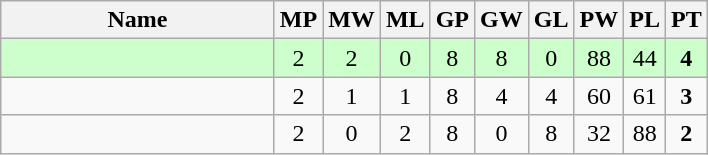<table class=wikitable style="text-align:center">
<tr>
<th width=175>Name</th>
<th width=20>MP</th>
<th width=20>MW</th>
<th width=20>ML</th>
<th width=20>GP</th>
<th width=20>GW</th>
<th width=20>GL</th>
<th width=20>PW</th>
<th width=20>PL</th>
<th width=20>PT</th>
</tr>
<tr style="background-color:#ccffcc;">
<td style="text-align:left;"><strong></strong></td>
<td>2</td>
<td>2</td>
<td>0</td>
<td>8</td>
<td>8</td>
<td>0</td>
<td>88</td>
<td>44</td>
<td><strong>4</strong></td>
</tr>
<tr>
<td style="text-align:left;"></td>
<td>2</td>
<td>1</td>
<td>1</td>
<td>8</td>
<td>4</td>
<td>4</td>
<td>60</td>
<td>61</td>
<td><strong>3</strong></td>
</tr>
<tr>
<td style="text-align:left;"></td>
<td>2</td>
<td>0</td>
<td>2</td>
<td>8</td>
<td>0</td>
<td>8</td>
<td>32</td>
<td>88</td>
<td><strong>2</strong></td>
</tr>
</table>
